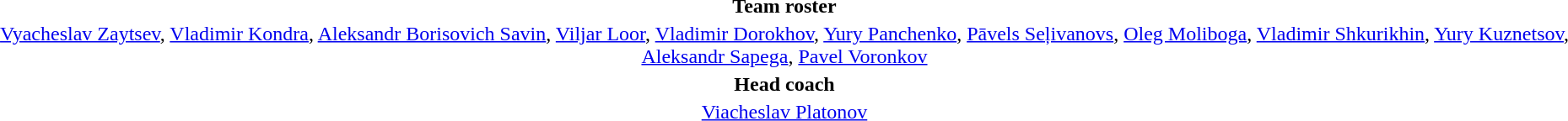<table style="text-align:center; margin-top:2em; margin-left:auto; margin-right:auto">
<tr>
<td><strong>Team roster</strong></td>
</tr>
<tr>
<td><a href='#'>Vyacheslav Zaytsev</a>, <a href='#'>Vladimir Kondra</a>, <a href='#'>Aleksandr Borisovich Savin</a>, <a href='#'>Viljar Loor</a>, <a href='#'>Vladimir Dorokhov</a>, <a href='#'>Yury Panchenko</a>, <a href='#'>Pāvels Seļivanovs</a>, <a href='#'>Oleg Moliboga</a>, <a href='#'>Vladimir Shkurikhin</a>, <a href='#'>Yury Kuznetsov</a>, <a href='#'>Aleksandr Sapega</a>, <a href='#'>Pavel Voronkov</a></td>
</tr>
<tr>
<td><strong>Head coach</strong></td>
</tr>
<tr>
<td><a href='#'>Viacheslav Platonov</a></td>
</tr>
<tr>
</tr>
</table>
